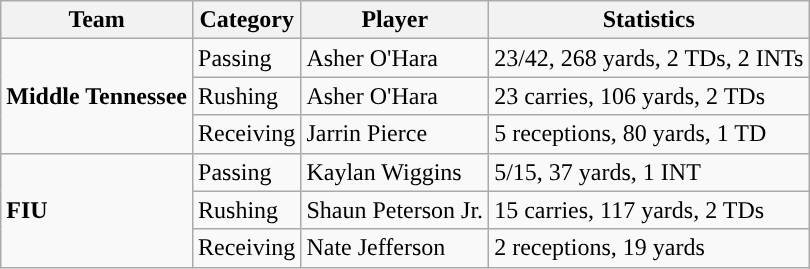<table class="wikitable" style="float: left;">
<tr>
<th>Team</th>
<th>Category</th>
<th>Player</th>
<th>Statistics</th>
</tr>
<tr>
<td rowspan=3><strong>Middle Tennessee</strong></td>
<td>Passing</td>
<td>Asher O'Hara</td>
<td>23/42, 268 yards, 2 TDs, 2 INTs</td>
</tr>
<tr>
<td>Rushing</td>
<td>Asher O'Hara</td>
<td>23 carries, 106 yards, 2 TDs</td>
</tr>
<tr>
<td>Receiving</td>
<td>Jarrin Pierce</td>
<td>5 receptions, 80 yards, 1 TD</td>
</tr>
<tr>
<td rowspan=3><strong>FIU</strong></td>
<td>Passing</td>
<td>Kaylan Wiggins</td>
<td>5/15, 37 yards, 1 INT</td>
</tr>
<tr>
<td>Rushing</td>
<td>Shaun Peterson Jr.</td>
<td>15 carries, 117 yards, 2 TDs</td>
</tr>
<tr>
<td>Receiving</td>
<td>Nate Jefferson</td>
<td>2 receptions, 19 yards</td>
</tr>
</table>
